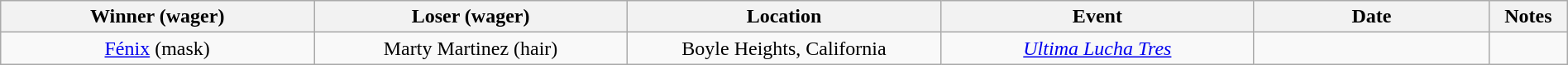<table class="wikitable sortable" width=100%  style="text-align: center">
<tr>
<th width=20% scope="col">Winner (wager)</th>
<th width=20% scope="col">Loser (wager)</th>
<th width=20% scope="col">Location</th>
<th width=20% scope="col">Event</th>
<th width=15% scope="col">Date</th>
<th class="unsortable" width=5% scope="col">Notes</th>
</tr>
<tr>
<td><a href='#'>Fénix</a> (mask)</td>
<td>Marty Martinez (hair)</td>
<td>Boyle Heights, California</td>
<td><em><a href='#'>Ultima Lucha Tres</a></em></td>
<td></td>
<td></td>
</tr>
</table>
